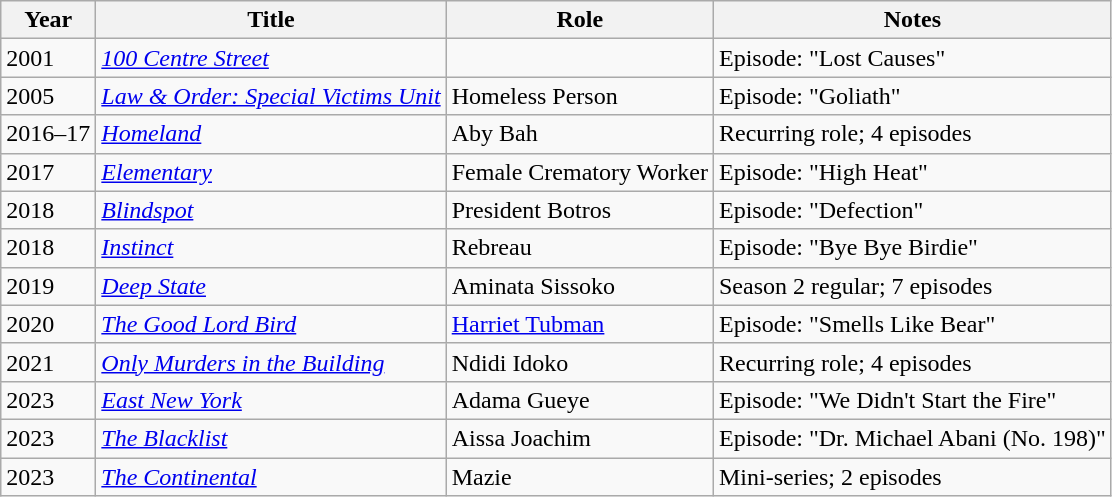<table class="wikitable sortable">
<tr>
<th>Year</th>
<th>Title</th>
<th>Role</th>
<th>Notes</th>
</tr>
<tr>
<td>2001</td>
<td><em><a href='#'>100 Centre Street</a></em></td>
<td></td>
<td>Episode: "Lost Causes"</td>
</tr>
<tr>
<td>2005</td>
<td><em><a href='#'>Law & Order: Special Victims Unit</a></em></td>
<td>Homeless Person</td>
<td>Episode: "Goliath"</td>
</tr>
<tr>
<td>2016–17</td>
<td><em><a href='#'>Homeland</a></em></td>
<td>Aby Bah</td>
<td>Recurring role; 4 episodes</td>
</tr>
<tr>
<td>2017</td>
<td><em><a href='#'>Elementary</a></em></td>
<td>Female Crematory Worker</td>
<td>Episode: "High Heat"</td>
</tr>
<tr>
<td>2018</td>
<td><em><a href='#'>Blindspot</a></em></td>
<td>President Botros</td>
<td>Episode: "Defection"</td>
</tr>
<tr>
<td>2018</td>
<td><em><a href='#'>Instinct</a></em></td>
<td>Rebreau</td>
<td>Episode: "Bye Bye Birdie"</td>
</tr>
<tr>
<td>2019</td>
<td><em><a href='#'>Deep State</a></em></td>
<td>Aminata Sissoko</td>
<td>Season 2 regular; 7 episodes</td>
</tr>
<tr>
<td>2020</td>
<td><em><a href='#'>The Good Lord Bird</a></em></td>
<td><a href='#'>Harriet Tubman</a></td>
<td>Episode: "Smells Like Bear"</td>
</tr>
<tr>
<td>2021</td>
<td><em><a href='#'>Only Murders in the Building</a></em></td>
<td>Ndidi Idoko</td>
<td>Recurring role; 4 episodes</td>
</tr>
<tr>
<td>2023</td>
<td><em><a href='#'>East New York</a></em></td>
<td>Adama Gueye</td>
<td>Episode: "We Didn't Start the Fire"</td>
</tr>
<tr>
<td>2023</td>
<td><em><a href='#'>The Blacklist</a></em></td>
<td>Aissa Joachim</td>
<td>Episode: "Dr. Michael Abani (No. 198)"</td>
</tr>
<tr>
<td>2023</td>
<td><em><a href='#'>The Continental</a></em></td>
<td>Mazie</td>
<td>Mini-series; 2 episodes</td>
</tr>
</table>
